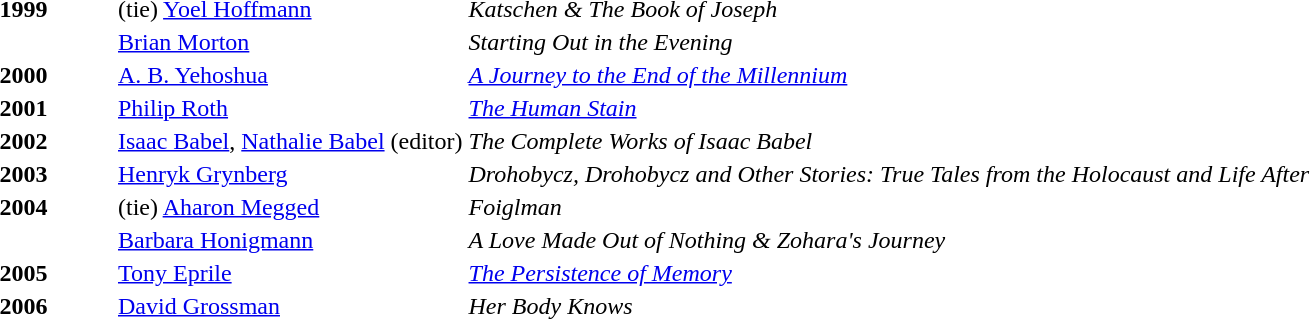<table>
<tr>
<td><strong>1999</strong></td>
<td>(tie) <a href='#'>Yoel Hoffmann</a></td>
<td><em>Katschen & The Book of Joseph</em></td>
</tr>
<tr>
<td></td>
<td><a href='#'>Brian Morton</a></td>
<td><em>Starting Out in the Evening</em></td>
</tr>
<tr>
<td><strong>2000</strong></td>
<td><a href='#'>A. B. Yehoshua</a></td>
<td><em><a href='#'>A Journey to the End of the Millennium</a></em></td>
</tr>
<tr>
<td><strong>2001</strong></td>
<td><a href='#'>Philip Roth</a></td>
<td><em><a href='#'>The Human Stain</a></em></td>
</tr>
<tr>
<td><strong>2002</strong></td>
<td><a href='#'>Isaac Babel</a>, <a href='#'>Nathalie Babel</a> (editor)</td>
<td><em>The Complete Works of Isaac Babel</em></td>
</tr>
<tr>
<td><strong>2003</strong></td>
<td><a href='#'>Henryk Grynberg</a></td>
<td><em>Drohobycz, Drohobycz and Other Stories: True Tales from the Holocaust and Life After</em></td>
</tr>
<tr>
<td><strong>2004</strong></td>
<td>(tie) <a href='#'>Aharon Megged</a></td>
<td><em>Foiglman</em> </td>
</tr>
<tr>
<td></td>
<td><a href='#'>Barbara Honigmann</a></td>
<td><em>A Love Made Out of Nothing & Zohara's Journey</em></td>
</tr>
<tr>
<td><strong>2005</strong></td>
<td><a href='#'>Tony Eprile</a></td>
<td><em><a href='#'>The Persistence of Memory</a></em> </td>
</tr>
<tr>
<td width=75><strong>2006</strong></td>
<td><a href='#'>David Grossman</a></td>
<td><em>Her Body Knows</em></td>
</tr>
</table>
